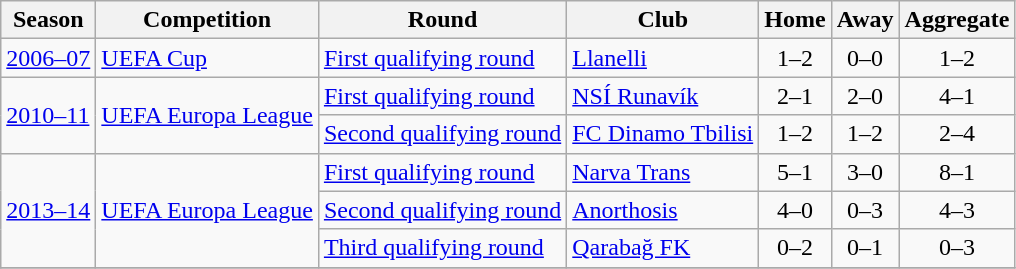<table class="wikitable">
<tr>
<th>Season</th>
<th>Competition</th>
<th>Round</th>
<th>Club</th>
<th>Home</th>
<th>Away</th>
<th>Aggregate</th>
</tr>
<tr>
<td><a href='#'>2006–07</a></td>
<td><a href='#'>UEFA Cup</a></td>
<td><a href='#'>First qualifying round</a></td>
<td> <a href='#'>Llanelli</a></td>
<td style="text-align:center;">1–2</td>
<td style="text-align:center;">0–0</td>
<td style="text-align:center;">1–2</td>
</tr>
<tr>
<td rowspan="2"><a href='#'>2010–11</a></td>
<td rowspan="2"><a href='#'>UEFA Europa League</a></td>
<td><a href='#'>First qualifying round</a></td>
<td> <a href='#'>NSÍ Runavík</a></td>
<td style="text-align:center;">2–1</td>
<td style="text-align:center;">2–0</td>
<td style="text-align:center;">4–1</td>
</tr>
<tr>
<td><a href='#'>Second qualifying round</a></td>
<td> <a href='#'>FC Dinamo Tbilisi</a></td>
<td style="text-align:center;">1–2</td>
<td style="text-align:center;">1–2</td>
<td style="text-align:center;">2–4</td>
</tr>
<tr>
<td rowspan="3"><a href='#'>2013–14</a></td>
<td rowspan="3"><a href='#'>UEFA Europa League</a></td>
<td><a href='#'>First qualifying round</a></td>
<td> <a href='#'>Narva Trans</a></td>
<td style="text-align:center;">5–1</td>
<td style="text-align:center;">3–0</td>
<td style="text-align:center;">8–1</td>
</tr>
<tr>
<td><a href='#'>Second qualifying round</a></td>
<td> <a href='#'>Anorthosis</a></td>
<td style="text-align:center;">4–0</td>
<td style="text-align:center;">0–3</td>
<td style="text-align:center;">4–3</td>
</tr>
<tr>
<td><a href='#'>Third qualifying round</a></td>
<td> <a href='#'>Qarabağ FK</a></td>
<td style="text-align:center;">0–2</td>
<td style="text-align:center;">0–1</td>
<td style="text-align:center;">0–3</td>
</tr>
<tr>
</tr>
</table>
